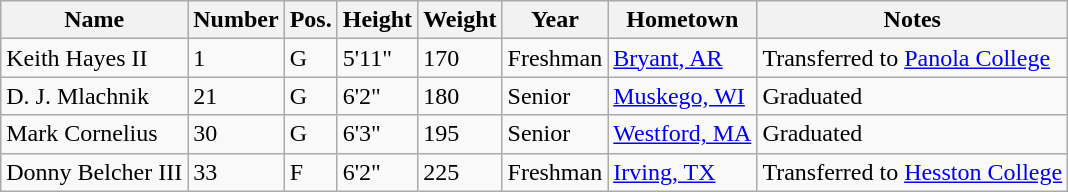<table class="wikitable sortable" border="1">
<tr>
<th>Name</th>
<th>Number</th>
<th>Pos.</th>
<th>Height</th>
<th>Weight</th>
<th>Year</th>
<th>Hometown</th>
<th class="unsortable">Notes</th>
</tr>
<tr>
<td>Keith Hayes II</td>
<td>1</td>
<td>G</td>
<td>5'11"</td>
<td>170</td>
<td>Freshman</td>
<td><a href='#'>Bryant, AR</a></td>
<td>Transferred to <a href='#'>Panola College</a></td>
</tr>
<tr>
<td>D. J. Mlachnik</td>
<td>21</td>
<td>G</td>
<td>6'2"</td>
<td>180</td>
<td>Senior</td>
<td><a href='#'>Muskego, WI</a></td>
<td>Graduated</td>
</tr>
<tr>
<td>Mark Cornelius</td>
<td>30</td>
<td>G</td>
<td>6'3"</td>
<td>195</td>
<td>Senior</td>
<td><a href='#'>Westford, MA</a></td>
<td>Graduated</td>
</tr>
<tr>
<td>Donny Belcher III</td>
<td>33</td>
<td>F</td>
<td>6'2"</td>
<td>225</td>
<td>Freshman</td>
<td><a href='#'>Irving, TX</a></td>
<td>Transferred to <a href='#'>Hesston College</a></td>
</tr>
</table>
